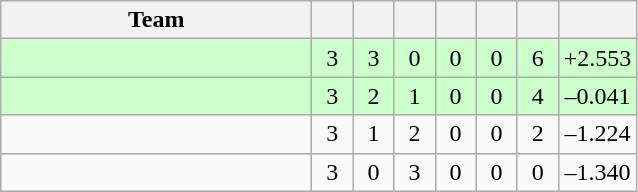<table class="wikitable" style="text-align:center">
<tr>
<th width=200>Team</th>
<th width=20></th>
<th width=20></th>
<th width=20></th>
<th width=20></th>
<th width=20></th>
<th width=20></th>
<th width=45></th>
</tr>
<tr style="background:#cfc">
<td align="left"></td>
<td>3</td>
<td>3</td>
<td>0</td>
<td>0</td>
<td>0</td>
<td>6</td>
<td>+2.553</td>
</tr>
<tr style="background:#cfc">
<td align="left"></td>
<td>3</td>
<td>2</td>
<td>1</td>
<td>0</td>
<td>0</td>
<td>4</td>
<td>–0.041</td>
</tr>
<tr>
<td align="left"></td>
<td>3</td>
<td>1</td>
<td>2</td>
<td>0</td>
<td>0</td>
<td>2</td>
<td>–1.224</td>
</tr>
<tr>
<td align="left"></td>
<td>3</td>
<td>0</td>
<td>3</td>
<td>0</td>
<td>0</td>
<td>0</td>
<td>–1.340</td>
</tr>
</table>
